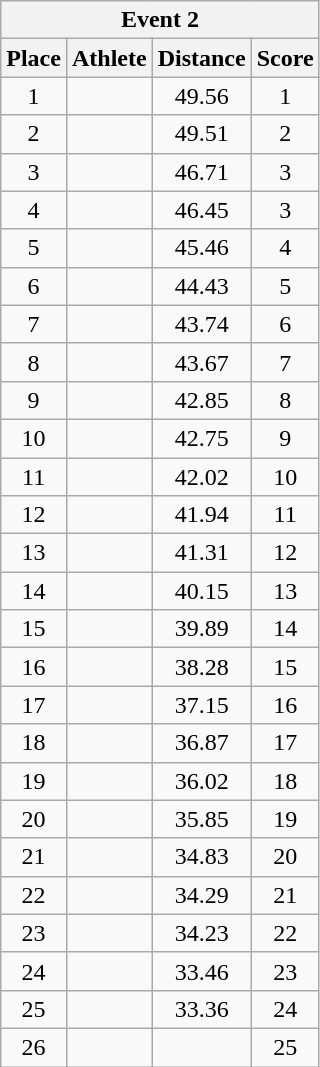<table class=wikitable style="text-align:center">
<tr>
<th colspan=4><strong>Event 2</strong></th>
</tr>
<tr>
<th>Place</th>
<th>Athlete</th>
<th>Distance</th>
<th>Score</th>
</tr>
<tr>
<td>1</td>
<td align=left></td>
<td>49.56</td>
<td>1</td>
</tr>
<tr>
<td>2</td>
<td align=left></td>
<td>49.51</td>
<td>2</td>
</tr>
<tr>
<td>3</td>
<td align=left></td>
<td>46.71</td>
<td>3</td>
</tr>
<tr>
<td>4</td>
<td align=left></td>
<td>46.45</td>
<td>3</td>
</tr>
<tr>
<td>5</td>
<td align=left></td>
<td>45.46</td>
<td>4</td>
</tr>
<tr>
<td>6</td>
<td align=left></td>
<td>44.43</td>
<td>5</td>
</tr>
<tr>
<td>7</td>
<td align=left></td>
<td>43.74</td>
<td>6</td>
</tr>
<tr>
<td>8</td>
<td align=left></td>
<td>43.67</td>
<td>7</td>
</tr>
<tr>
<td>9</td>
<td align=left></td>
<td>42.85</td>
<td>8</td>
</tr>
<tr>
<td>10</td>
<td align=left></td>
<td>42.75</td>
<td>9</td>
</tr>
<tr>
<td>11</td>
<td align=left></td>
<td>42.02</td>
<td>10</td>
</tr>
<tr>
<td>12</td>
<td align=left></td>
<td>41.94</td>
<td>11</td>
</tr>
<tr>
<td>13</td>
<td align=left></td>
<td>41.31</td>
<td>12</td>
</tr>
<tr>
<td>14</td>
<td align=left></td>
<td>40.15</td>
<td>13</td>
</tr>
<tr>
<td>15</td>
<td align=left></td>
<td>39.89</td>
<td>14</td>
</tr>
<tr>
<td>16</td>
<td align=left></td>
<td>38.28</td>
<td>15</td>
</tr>
<tr>
<td>17</td>
<td align=left></td>
<td>37.15</td>
<td>16</td>
</tr>
<tr>
<td>18</td>
<td align=left></td>
<td>36.87</td>
<td>17</td>
</tr>
<tr>
<td>19</td>
<td align=left></td>
<td>36.02</td>
<td>18</td>
</tr>
<tr>
<td>20</td>
<td align=left></td>
<td>35.85</td>
<td>19</td>
</tr>
<tr>
<td>21</td>
<td align=left></td>
<td>34.83</td>
<td>20</td>
</tr>
<tr>
<td>22</td>
<td align=left></td>
<td>34.29</td>
<td>21</td>
</tr>
<tr>
<td>23</td>
<td align=left></td>
<td>34.23</td>
<td>22</td>
</tr>
<tr>
<td>24</td>
<td align=left></td>
<td>33.46</td>
<td>23</td>
</tr>
<tr>
<td>25</td>
<td align=left></td>
<td>33.36</td>
<td>24</td>
</tr>
<tr>
<td>26</td>
<td align=left></td>
<td></td>
<td>25</td>
</tr>
</table>
